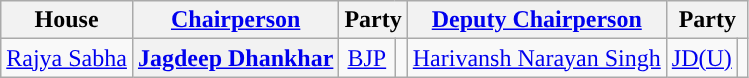<table class="wikitable" style="text-align:center;">
<tr>
<th>House</th>
<th><a href='#'>Chairperson</a></th>
<th colspan="2" scope="col">Party</th>
<th><a href='#'>Deputy Chairperson</a></th>
<th colspan="2" scope="col">Party</th>
</tr>
<tr>
<td><a href='#'>Rajya Sabha</a></td>
<th><a href='#'>Jagdeep Dhankhar</a></th>
<td><a href='#'>BJP</a></td>
<td style="background-color: "></td>
<td><a href='#'>Harivansh Narayan Singh</a></td>
<td><a href='#'>JD(U)</a></td>
<td style="background-color: "></td>
</tr>
</table>
